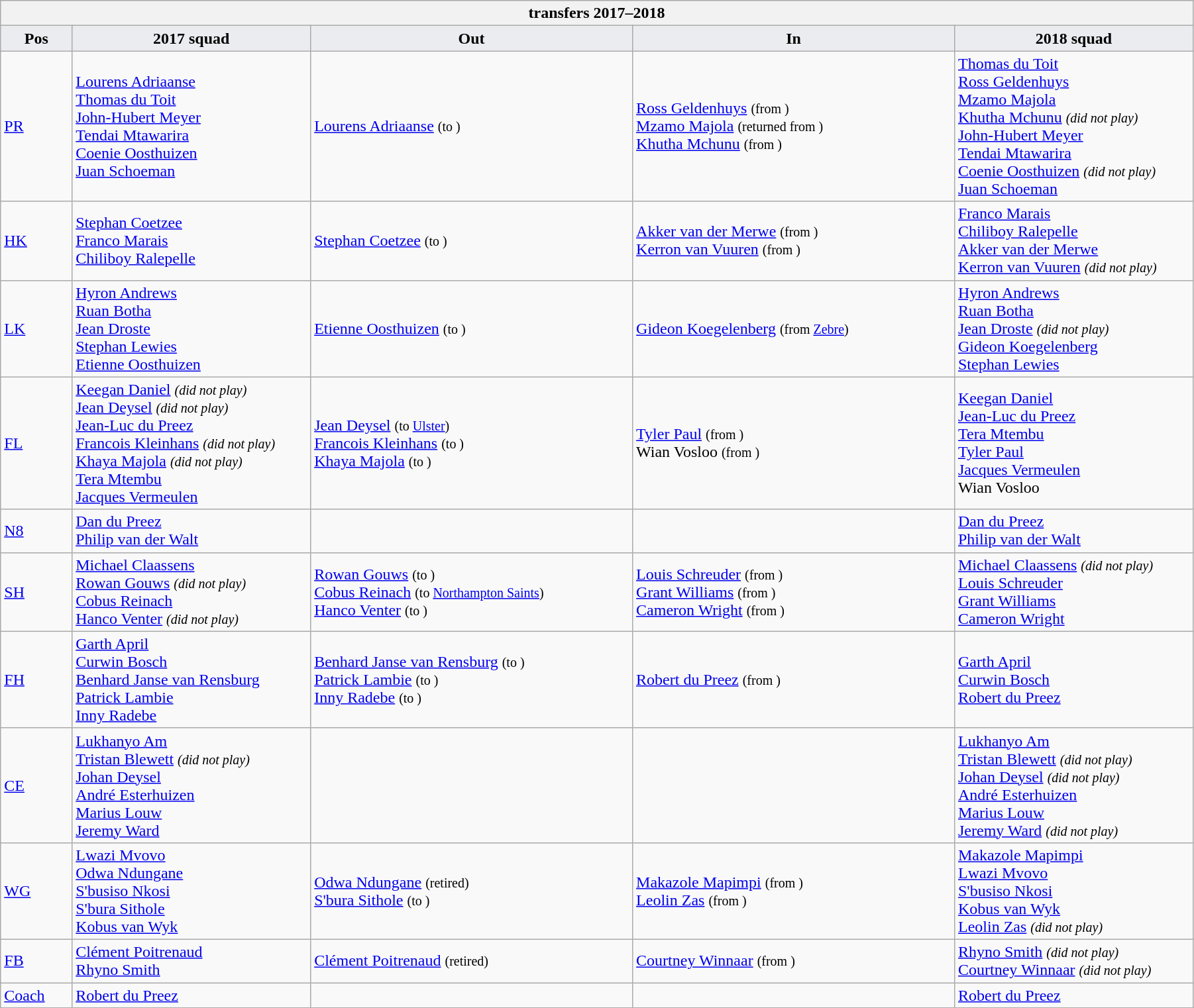<table class="wikitable" style="text-align: left; width:95%">
<tr>
<th colspan="100%"> transfers 2017–2018</th>
</tr>
<tr>
<th style="background:#ebecf0; width:6%;">Pos</th>
<th style="background:#ebecf0; width:20%;">2017 squad</th>
<th style="background:#ebecf0; width:27%;">Out</th>
<th style="background:#ebecf0; width:27%;">In</th>
<th style="background:#ebecf0; width:20%;">2018 squad</th>
</tr>
<tr>
<td><a href='#'>PR</a></td>
<td> <a href='#'>Lourens Adriaanse</a> <br> <a href='#'>Thomas du Toit</a> <br> <a href='#'>John-Hubert Meyer</a> <br> <a href='#'>Tendai Mtawarira</a> <br> <a href='#'>Coenie Oosthuizen</a> <br> <a href='#'>Juan Schoeman</a></td>
<td>  <a href='#'>Lourens Adriaanse</a> <small>(to )</small></td>
<td>  <a href='#'>Ross Geldenhuys</a> <small>(from )</small> <br>  <a href='#'>Mzamo Majola</a> <small>(returned from )</small> <br>  <a href='#'>Khutha Mchunu</a> <small>(from )</small></td>
<td> <a href='#'>Thomas du Toit</a> <br> <a href='#'>Ross Geldenhuys</a> <br> <a href='#'>Mzamo Majola</a> <br> <a href='#'>Khutha Mchunu</a> <small><em>(did not play)</em></small> <br> <a href='#'>John-Hubert Meyer</a> <br> <a href='#'>Tendai Mtawarira</a> <br> <a href='#'>Coenie Oosthuizen</a> <small><em>(did not play)</em></small> <br> <a href='#'>Juan Schoeman</a></td>
</tr>
<tr>
<td><a href='#'>HK</a></td>
<td> <a href='#'>Stephan Coetzee</a> <br> <a href='#'>Franco Marais</a> <br> <a href='#'>Chiliboy Ralepelle</a></td>
<td>  <a href='#'>Stephan Coetzee</a> <small>(to )</small></td>
<td>  <a href='#'>Akker van der Merwe</a> <small>(from )</small> <br>  <a href='#'>Kerron van Vuuren</a> <small>(from )</small></td>
<td> <a href='#'>Franco Marais</a> <br> <a href='#'>Chiliboy Ralepelle</a> <br> <a href='#'>Akker van der Merwe</a> <br> <a href='#'>Kerron van Vuuren</a> <small><em>(did not play)</em></small></td>
</tr>
<tr>
<td><a href='#'>LK</a></td>
<td> <a href='#'>Hyron Andrews</a> <br> <a href='#'>Ruan Botha</a> <br> <a href='#'>Jean Droste</a> <br> <a href='#'>Stephan Lewies</a> <br> <a href='#'>Etienne Oosthuizen</a></td>
<td>  <a href='#'>Etienne Oosthuizen</a> <small>(to )</small></td>
<td>  <a href='#'>Gideon Koegelenberg</a> <small>(from  <a href='#'>Zebre</a>)</small></td>
<td> <a href='#'>Hyron Andrews</a> <br> <a href='#'>Ruan Botha</a> <br> <a href='#'>Jean Droste</a> <small><em>(did not play)</em></small> <br> <a href='#'>Gideon Koegelenberg</a> <br> <a href='#'>Stephan Lewies</a></td>
</tr>
<tr>
<td><a href='#'>FL</a></td>
<td> <a href='#'>Keegan Daniel</a> <small><em>(did not play)</em></small> <br> <a href='#'>Jean Deysel</a> <small><em>(did not play)</em></small> <br> <a href='#'>Jean-Luc du Preez</a> <br> <a href='#'>Francois Kleinhans</a> <small><em>(did not play)</em></small> <br> <a href='#'>Khaya Majola</a> <small><em>(did not play)</em></small> <br> <a href='#'>Tera Mtembu</a> <br> <a href='#'>Jacques Vermeulen</a></td>
<td>  <a href='#'>Jean Deysel</a> <small>(to  <a href='#'>Ulster</a>)</small> <br>  <a href='#'>Francois Kleinhans</a> <small>(to )</small> <br>  <a href='#'>Khaya Majola</a> <small>(to )</small></td>
<td>  <a href='#'>Tyler Paul</a> <small>(from )</small> <br>  Wian Vosloo <small>(from )</small></td>
<td> <a href='#'>Keegan Daniel</a> <br> <a href='#'>Jean-Luc du Preez</a> <br> <a href='#'>Tera Mtembu</a> <br> <a href='#'>Tyler Paul</a> <br> <a href='#'>Jacques Vermeulen</a> <br> Wian Vosloo</td>
</tr>
<tr>
<td><a href='#'>N8</a></td>
<td> <a href='#'>Dan du Preez</a> <br> <a href='#'>Philip van der Walt</a></td>
<td></td>
<td></td>
<td> <a href='#'>Dan du Preez</a> <br> <a href='#'>Philip van der Walt</a></td>
</tr>
<tr>
<td><a href='#'>SH</a></td>
<td> <a href='#'>Michael Claassens</a> <br> <a href='#'>Rowan Gouws</a> <small><em>(did not play)</em></small> <br> <a href='#'>Cobus Reinach</a> <br> <a href='#'>Hanco Venter</a> <small><em>(did not play)</em></small></td>
<td>  <a href='#'>Rowan Gouws</a> <small>(to )</small> <br>  <a href='#'>Cobus Reinach</a> <small>(to  <a href='#'>Northampton Saints</a>)</small> <br>  <a href='#'>Hanco Venter</a> <small>(to )</small></td>
<td>  <a href='#'>Louis Schreuder</a> <small>(from )</small> <br>  <a href='#'>Grant Williams</a> <small>(from )</small> <br>  <a href='#'>Cameron Wright</a> <small>(from )</small></td>
<td> <a href='#'>Michael Claassens</a> <small><em>(did not play)</em></small> <br> <a href='#'>Louis Schreuder</a> <br> <a href='#'>Grant Williams</a> <br> <a href='#'>Cameron Wright</a></td>
</tr>
<tr>
<td><a href='#'>FH</a></td>
<td> <a href='#'>Garth April</a> <br> <a href='#'>Curwin Bosch</a> <br> <a href='#'>Benhard Janse van Rensburg</a> <br> <a href='#'>Patrick Lambie</a> <br> <a href='#'>Inny Radebe</a></td>
<td>  <a href='#'>Benhard Janse van Rensburg</a> <small>(to )</small> <br>  <a href='#'>Patrick Lambie</a> <small>(to )</small> <br>  <a href='#'>Inny Radebe</a> <small>(to )</small></td>
<td>  <a href='#'>Robert du Preez</a> <small>(from )</small></td>
<td> <a href='#'>Garth April</a> <br> <a href='#'>Curwin Bosch</a> <br> <a href='#'>Robert du Preez</a></td>
</tr>
<tr>
<td><a href='#'>CE</a></td>
<td> <a href='#'>Lukhanyo Am</a> <br> <a href='#'>Tristan Blewett</a> <small><em>(did not play)</em></small> <br> <a href='#'>Johan Deysel</a> <br> <a href='#'>André Esterhuizen</a> <br> <a href='#'>Marius Louw</a> <br> <a href='#'>Jeremy Ward</a></td>
<td></td>
<td></td>
<td> <a href='#'>Lukhanyo Am</a> <br> <a href='#'>Tristan Blewett</a> <small><em>(did not play)</em></small> <br> <a href='#'>Johan Deysel</a> <small><em>(did not play)</em></small> <br> <a href='#'>André Esterhuizen</a> <br> <a href='#'>Marius Louw</a> <br> <a href='#'>Jeremy Ward</a> <small><em>(did not play)</em></small></td>
</tr>
<tr>
<td><a href='#'>WG</a></td>
<td> <a href='#'>Lwazi Mvovo</a> <br> <a href='#'>Odwa Ndungane</a> <br> <a href='#'>S'busiso Nkosi</a> <br> <a href='#'>S'bura Sithole</a> <br> <a href='#'>Kobus van Wyk</a></td>
<td>  <a href='#'>Odwa Ndungane</a> <small>(retired)</small> <br>  <a href='#'>S'bura Sithole</a> <small>(to )</small></td>
<td>  <a href='#'>Makazole Mapimpi</a> <small>(from )</small> <br>  <a href='#'>Leolin Zas</a> <small>(from )</small></td>
<td> <a href='#'>Makazole Mapimpi</a> <br> <a href='#'>Lwazi Mvovo</a> <br> <a href='#'>S'busiso Nkosi</a> <br> <a href='#'>Kobus van Wyk</a> <br> <a href='#'>Leolin Zas</a> <small><em>(did not play)</em></small></td>
</tr>
<tr>
<td><a href='#'>FB</a></td>
<td> <a href='#'>Clément Poitrenaud</a> <br> <a href='#'>Rhyno Smith</a></td>
<td>  <a href='#'>Clément Poitrenaud</a> <small>(retired)</small></td>
<td>  <a href='#'>Courtney Winnaar</a> <small>(from )</small></td>
<td> <a href='#'>Rhyno Smith</a> <small><em>(did not play)</em></small> <br> <a href='#'>Courtney Winnaar</a> <small><em>(did not play)</em></small></td>
</tr>
<tr>
<td><a href='#'>Coach</a></td>
<td> <a href='#'>Robert du Preez</a></td>
<td></td>
<td></td>
<td> <a href='#'>Robert du Preez</a></td>
</tr>
</table>
